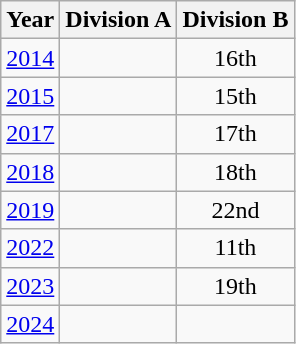<table class="wikitable" style="text-align:center">
<tr>
<th>Year</th>
<th>Division A</th>
<th>Division B</th>
</tr>
<tr>
<td><a href='#'>2014</a></td>
<td></td>
<td>16th</td>
</tr>
<tr>
<td><a href='#'>2015</a></td>
<td></td>
<td>15th</td>
</tr>
<tr>
<td><a href='#'>2017</a></td>
<td></td>
<td>17th</td>
</tr>
<tr>
<td><a href='#'>2018</a></td>
<td></td>
<td>18th</td>
</tr>
<tr>
<td><a href='#'>2019</a></td>
<td></td>
<td>22nd</td>
</tr>
<tr>
<td><a href='#'>2022</a></td>
<td></td>
<td>11th</td>
</tr>
<tr>
<td><a href='#'>2023</a></td>
<td></td>
<td>19th</td>
</tr>
<tr>
<td><a href='#'>2024</a></td>
<td></td>
<td></td>
</tr>
</table>
